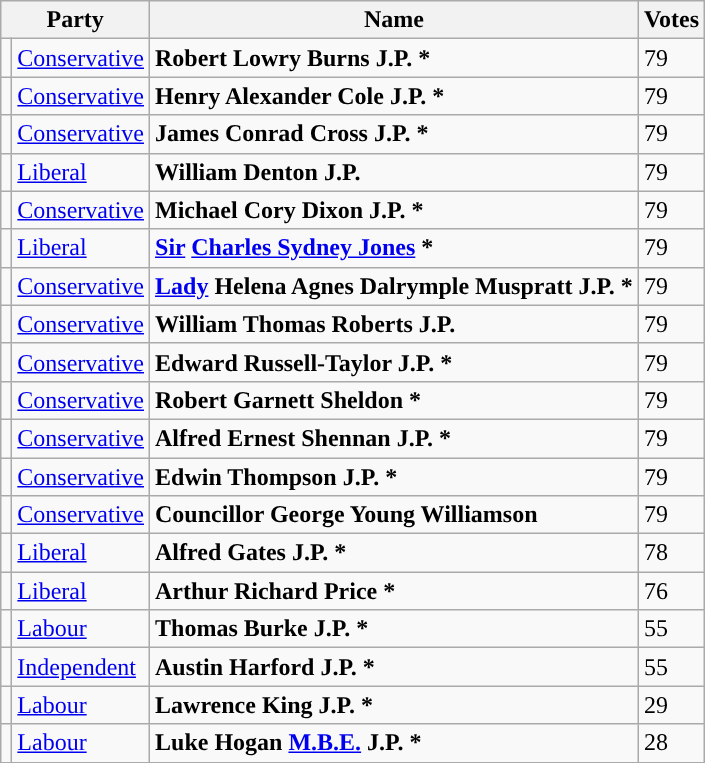<table class="wikitable">
<tr>
<th colspan="2">Party</th>
<th>Name</th>
<th>Votes</th>
</tr>
<tr>
<td style="background-color:"></td>
<td><a href='#'>Conservative</a></td>
<td><strong>Robert Lowry Burns J.P. *</strong></td>
<td>79</td>
</tr>
<tr>
<td style="background-color:"></td>
<td><a href='#'>Conservative</a></td>
<td><strong>Henry Alexander Cole J.P. *</strong></td>
<td>79</td>
</tr>
<tr>
<td style="background-color:"></td>
<td><a href='#'>Conservative</a></td>
<td><strong>James Conrad Cross J.P. *</strong></td>
<td>79</td>
</tr>
<tr>
<td style="background-color:"></td>
<td><a href='#'>Liberal</a></td>
<td><strong>William Denton J.P.</strong></td>
<td>79</td>
</tr>
<tr>
<td style="background-color:"></td>
<td><a href='#'>Conservative</a></td>
<td><strong>Michael Cory Dixon J.P. *</strong></td>
<td>79</td>
</tr>
<tr>
<td style="background-color:"></td>
<td><a href='#'>Liberal</a></td>
<td><strong><a href='#'>Sir</a> <a href='#'>Charles Sydney Jones</a> *</strong></td>
<td>79</td>
</tr>
<tr>
<td style="background-color:"></td>
<td><a href='#'>Conservative</a></td>
<td><strong><a href='#'>Lady</a> Helena Agnes Dalrymple Muspratt J.P. *</strong></td>
<td>79</td>
</tr>
<tr>
<td style="background-color:"></td>
<td><a href='#'>Conservative</a></td>
<td><strong>William Thomas Roberts J.P.</strong></td>
<td>79</td>
</tr>
<tr>
<td style="background-color:"></td>
<td><a href='#'>Conservative</a></td>
<td><strong>Edward Russell-Taylor J.P. *</strong></td>
<td>79</td>
</tr>
<tr>
<td style="background-color:"></td>
<td><a href='#'>Conservative</a></td>
<td><strong>Robert Garnett Sheldon *</strong></td>
<td>79</td>
</tr>
<tr>
<td style="background-color:"></td>
<td><a href='#'>Conservative</a></td>
<td><strong>Alfred Ernest Shennan J.P. *</strong></td>
<td>79</td>
</tr>
<tr>
<td style="background-color:"></td>
<td><a href='#'>Conservative</a></td>
<td><strong>Edwin Thompson J.P. *</strong></td>
<td>79</td>
</tr>
<tr>
<td style="background-color:"></td>
<td><a href='#'>Conservative</a></td>
<td><strong>Councillor George Young Williamson</strong></td>
<td>79</td>
</tr>
<tr>
<td style="background-color:"></td>
<td><a href='#'>Liberal</a></td>
<td><strong>Alfred Gates J.P. *</strong></td>
<td>78</td>
</tr>
<tr>
<td style="background-color:"></td>
<td><a href='#'>Liberal</a></td>
<td><strong>Arthur Richard Price *</strong></td>
<td>76</td>
</tr>
<tr>
<td style="background-color:"></td>
<td><a href='#'>Labour</a></td>
<td><strong>Thomas Burke J.P. *</strong></td>
<td>55</td>
</tr>
<tr>
<td style="background-color:"></td>
<td><a href='#'>Independent</a></td>
<td><strong>Austin Harford J.P. *</strong></td>
<td>55</td>
</tr>
<tr>
<td style="background-color:"></td>
<td><a href='#'>Labour</a></td>
<td><strong>Lawrence King J.P. *</strong></td>
<td>29</td>
</tr>
<tr>
<td style="background-color:"></td>
<td><a href='#'>Labour</a></td>
<td><strong>Luke Hogan <a href='#'>M.B.E.</a> J.P. *</strong></td>
<td>28</td>
</tr>
<tr>
</tr>
</table>
